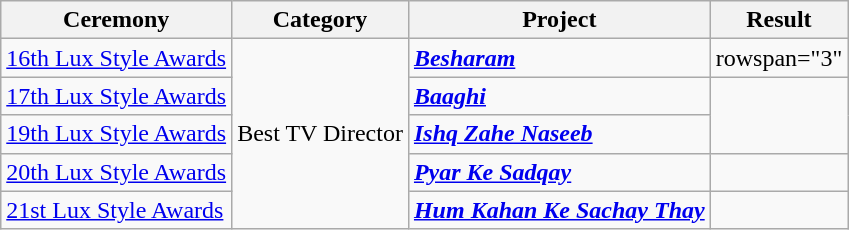<table class="wikitable style">
<tr>
<th>Ceremony</th>
<th>Category</th>
<th>Project</th>
<th>Result</th>
</tr>
<tr>
<td><a href='#'>16th Lux Style Awards</a></td>
<td rowspan="5">Best TV Director</td>
<td><strong><em><a href='#'>Besharam</a></em></strong></td>
<td>rowspan="3" </td>
</tr>
<tr>
<td><a href='#'>17th Lux Style Awards</a></td>
<td><strong><em><a href='#'>Baaghi</a></em></strong></td>
</tr>
<tr>
<td><a href='#'>19th Lux Style Awards</a></td>
<td><strong><em><a href='#'>Ishq Zahe Naseeb</a></em></strong></td>
</tr>
<tr>
<td><a href='#'>20th Lux Style Awards</a></td>
<td><strong><em><a href='#'>Pyar Ke Sadqay</a></em></strong></td>
<td></td>
</tr>
<tr>
<td><a href='#'>21st Lux Style Awards</a></td>
<td><strong><em><a href='#'>Hum Kahan Ke Sachay Thay</a></em></strong></td>
<td></td>
</tr>
</table>
